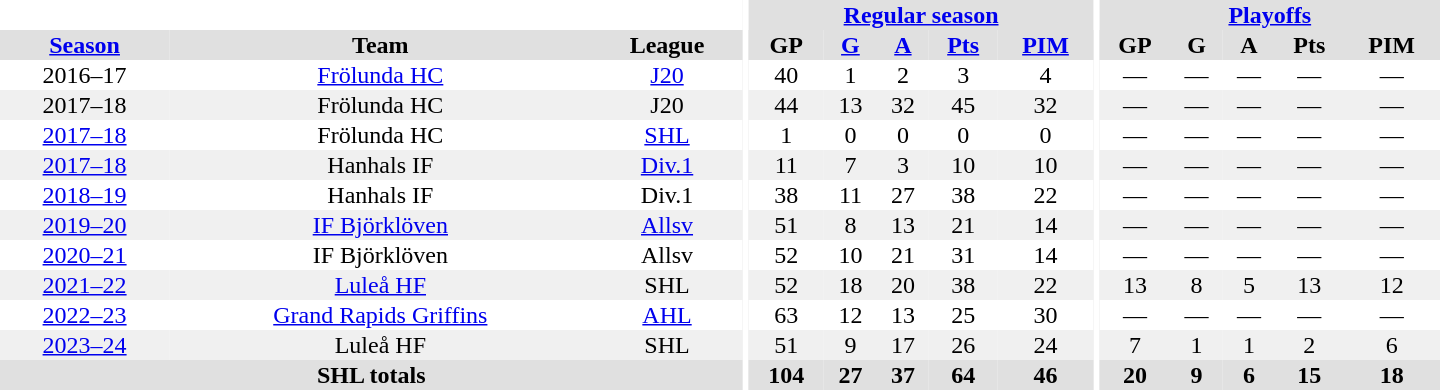<table border="0" cellpadding="1" cellspacing="0" style="text-align:center; width:60em">
<tr bgcolor="#e0e0e0">
<th colspan="3" bgcolor="#ffffff"></th>
<th rowspan="100" bgcolor="#ffffff"></th>
<th colspan="5"><a href='#'>Regular season</a></th>
<th rowspan="100" bgcolor="#ffffff"></th>
<th colspan="5"><a href='#'>Playoffs</a></th>
</tr>
<tr bgcolor="#e0e0e0">
<th><a href='#'>Season</a></th>
<th>Team</th>
<th>League</th>
<th>GP</th>
<th><a href='#'>G</a></th>
<th><a href='#'>A</a></th>
<th><a href='#'>Pts</a></th>
<th><a href='#'>PIM</a></th>
<th>GP</th>
<th>G</th>
<th>A</th>
<th>Pts</th>
<th>PIM</th>
</tr>
<tr>
<td>2016–17</td>
<td><a href='#'>Frölunda HC</a></td>
<td><a href='#'>J20</a></td>
<td>40</td>
<td>1</td>
<td>2</td>
<td>3</td>
<td>4</td>
<td>—</td>
<td>—</td>
<td>—</td>
<td>—</td>
<td>—</td>
</tr>
<tr bgcolor="#f0f0f0">
<td>2017–18</td>
<td>Frölunda HC</td>
<td>J20</td>
<td>44</td>
<td>13</td>
<td>32</td>
<td>45</td>
<td>32</td>
<td>—</td>
<td>—</td>
<td>—</td>
<td>—</td>
<td>—</td>
</tr>
<tr>
<td><a href='#'>2017–18</a></td>
<td>Frölunda HC</td>
<td><a href='#'>SHL</a></td>
<td>1</td>
<td>0</td>
<td>0</td>
<td>0</td>
<td>0</td>
<td>—</td>
<td>—</td>
<td>—</td>
<td>—</td>
<td>—</td>
</tr>
<tr bgcolor="#f0f0f0">
<td><a href='#'>2017–18</a></td>
<td>Hanhals IF</td>
<td><a href='#'>Div.1</a></td>
<td>11</td>
<td>7</td>
<td>3</td>
<td>10</td>
<td>10</td>
<td>—</td>
<td>—</td>
<td>—</td>
<td>—</td>
<td>—</td>
</tr>
<tr>
<td><a href='#'>2018–19</a></td>
<td>Hanhals IF</td>
<td>Div.1</td>
<td>38</td>
<td>11</td>
<td>27</td>
<td>38</td>
<td>22</td>
<td>—</td>
<td>—</td>
<td>—</td>
<td>—</td>
<td>—</td>
</tr>
<tr bgcolor="#f0f0f0">
<td><a href='#'>2019–20</a></td>
<td><a href='#'>IF Björklöven</a></td>
<td><a href='#'>Allsv</a></td>
<td>51</td>
<td>8</td>
<td>13</td>
<td>21</td>
<td>14</td>
<td>—</td>
<td>—</td>
<td>—</td>
<td>—</td>
<td>—</td>
</tr>
<tr>
<td><a href='#'>2020–21</a></td>
<td>IF Björklöven</td>
<td>Allsv</td>
<td>52</td>
<td>10</td>
<td>21</td>
<td>31</td>
<td>14</td>
<td>—</td>
<td>—</td>
<td>—</td>
<td>—</td>
<td>—</td>
</tr>
<tr bgcolor="#f0f0f0">
<td><a href='#'>2021–22</a></td>
<td><a href='#'>Luleå HF</a></td>
<td>SHL</td>
<td>52</td>
<td>18</td>
<td>20</td>
<td>38</td>
<td>22</td>
<td>13</td>
<td>8</td>
<td>5</td>
<td>13</td>
<td>12</td>
</tr>
<tr>
<td><a href='#'>2022–23</a></td>
<td><a href='#'>Grand Rapids Griffins</a></td>
<td><a href='#'>AHL</a></td>
<td>63</td>
<td>12</td>
<td>13</td>
<td>25</td>
<td>30</td>
<td>—</td>
<td>—</td>
<td>—</td>
<td>—</td>
<td>—</td>
</tr>
<tr bgcolor="#f0f0f0">
<td><a href='#'>2023–24</a></td>
<td>Luleå HF</td>
<td>SHL</td>
<td>51</td>
<td>9</td>
<td>17</td>
<td>26</td>
<td>24</td>
<td>7</td>
<td>1</td>
<td>1</td>
<td>2</td>
<td>6</td>
</tr>
<tr bgcolor="#e0e0e0">
<th colspan="3">SHL totals</th>
<th>104</th>
<th>27</th>
<th>37</th>
<th>64</th>
<th>46</th>
<th>20</th>
<th>9</th>
<th>6</th>
<th>15</th>
<th>18</th>
</tr>
</table>
